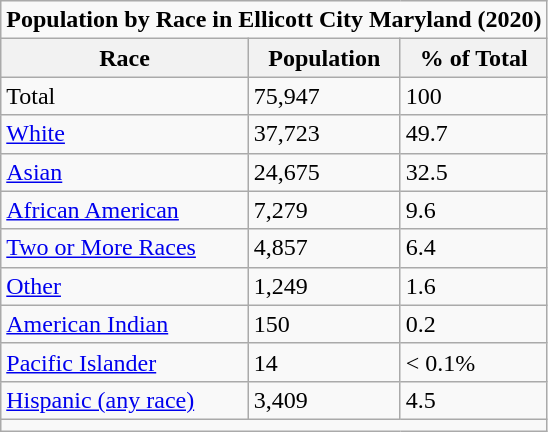<table class="wikitable sortable">
<tr>
<td colspan="3" style="text-align:center;"><strong>Population by Race in Ellicott City Maryland (2020)</strong></td>
</tr>
<tr>
<th>Race</th>
<th>Population</th>
<th>% of Total</th>
</tr>
<tr>
<td>Total</td>
<td>75,947</td>
<td>100</td>
</tr>
<tr>
<td><a href='#'>White</a></td>
<td>37,723</td>
<td>49.7</td>
</tr>
<tr>
<td><a href='#'>Asian</a></td>
<td>24,675</td>
<td>32.5</td>
</tr>
<tr>
<td><a href='#'>African American</a></td>
<td>7,279</td>
<td>9.6</td>
</tr>
<tr>
<td><a href='#'>Two or More Races</a></td>
<td>4,857</td>
<td>6.4</td>
</tr>
<tr>
<td><a href='#'>Other</a></td>
<td>1,249</td>
<td>1.6</td>
</tr>
<tr>
<td><a href='#'>American Indian</a></td>
<td>150</td>
<td>0.2</td>
</tr>
<tr>
<td><a href='#'>Pacific Islander</a></td>
<td>14</td>
<td>< 0.1%</td>
</tr>
<tr>
<td><a href='#'>Hispanic (any race)</a></td>
<td>3,409</td>
<td>4.5</td>
</tr>
<tr>
<td colspan="3"></td>
</tr>
</table>
